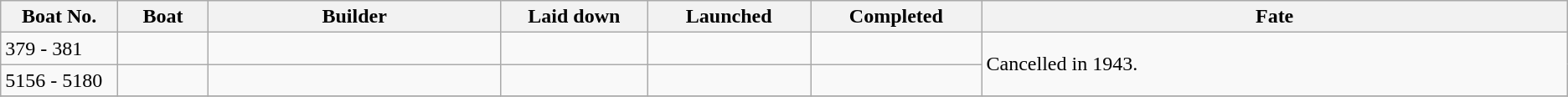<table class="wikitable">
<tr>
<th width="4%">Boat No.</th>
<th width="3%">Boat</th>
<th width="10%">Builder</th>
<th width="5%">Laid down</th>
<th width="5%">Launched</th>
<th width="5%">Completed</th>
<th width="20%">Fate</th>
</tr>
<tr>
<td>379 - 381</td>
<td></td>
<td></td>
<td></td>
<td></td>
<td></td>
<td rowspan="2">Cancelled in 1943.</td>
</tr>
<tr>
<td>5156 - 5180</td>
<td></td>
<td></td>
<td></td>
<td></td>
<td></td>
</tr>
<tr>
</tr>
</table>
